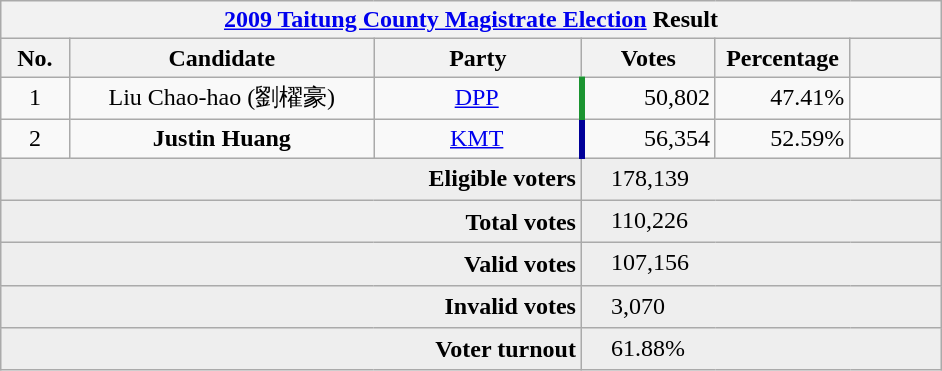<table class="wikitable" style="margin:1em auto; text-align:center">
<tr>
<th colspan="7" width="620px"><a href='#'>2009 Taitung County Magistrate Election</a> Result</th>
</tr>
<tr>
<th width="35">No.</th>
<th width="180">Candidate</th>
<th width="120">Party</th>
<th width="75">Votes</th>
<th width="75">Percentage</th>
<th width="49"></th>
</tr>
<tr>
<td>1</td>
<td>Liu Chao-hao (劉櫂豪)</td>
<td><a href='#'>DPP</a></td>
<td style="border-left:4px solid #1B9431;" align="right">50,802</td>
<td align="right">47.41%</td>
<td align="center"></td>
</tr>
<tr>
<td>2</td>
<td><strong>Justin Huang</strong></td>
<td><a href='#'>KMT</a></td>
<td style="border-left:4px solid #000099;" align="right">56,354</td>
<td align="right">52.59%</td>
<td align="center"></td>
</tr>
<tr bgcolor=EEEEEE>
<td colspan="3" align="right"><strong>Eligible voters</strong></td>
<td colspan="3" align="left">　178,139</td>
</tr>
<tr bgcolor=EEEEEE>
<td colspan="3" align="right"><strong>Total votes</strong></td>
<td colspan="3" align="left">　110,226</td>
</tr>
<tr bgcolor=EEEEEE>
<td colspan="3" align="right"><strong>Valid votes</strong></td>
<td colspan="3" align="left">　107,156</td>
</tr>
<tr bgcolor=EEEEEE>
<td colspan="3" align="right"><strong>Invalid votes</strong></td>
<td colspan="3" align="left">　3,070</td>
</tr>
<tr bgcolor=EEEEEE>
<td colspan="3" align="right"><strong>Voter turnout</strong></td>
<td colspan="3" align="left">　61.88%</td>
</tr>
</table>
